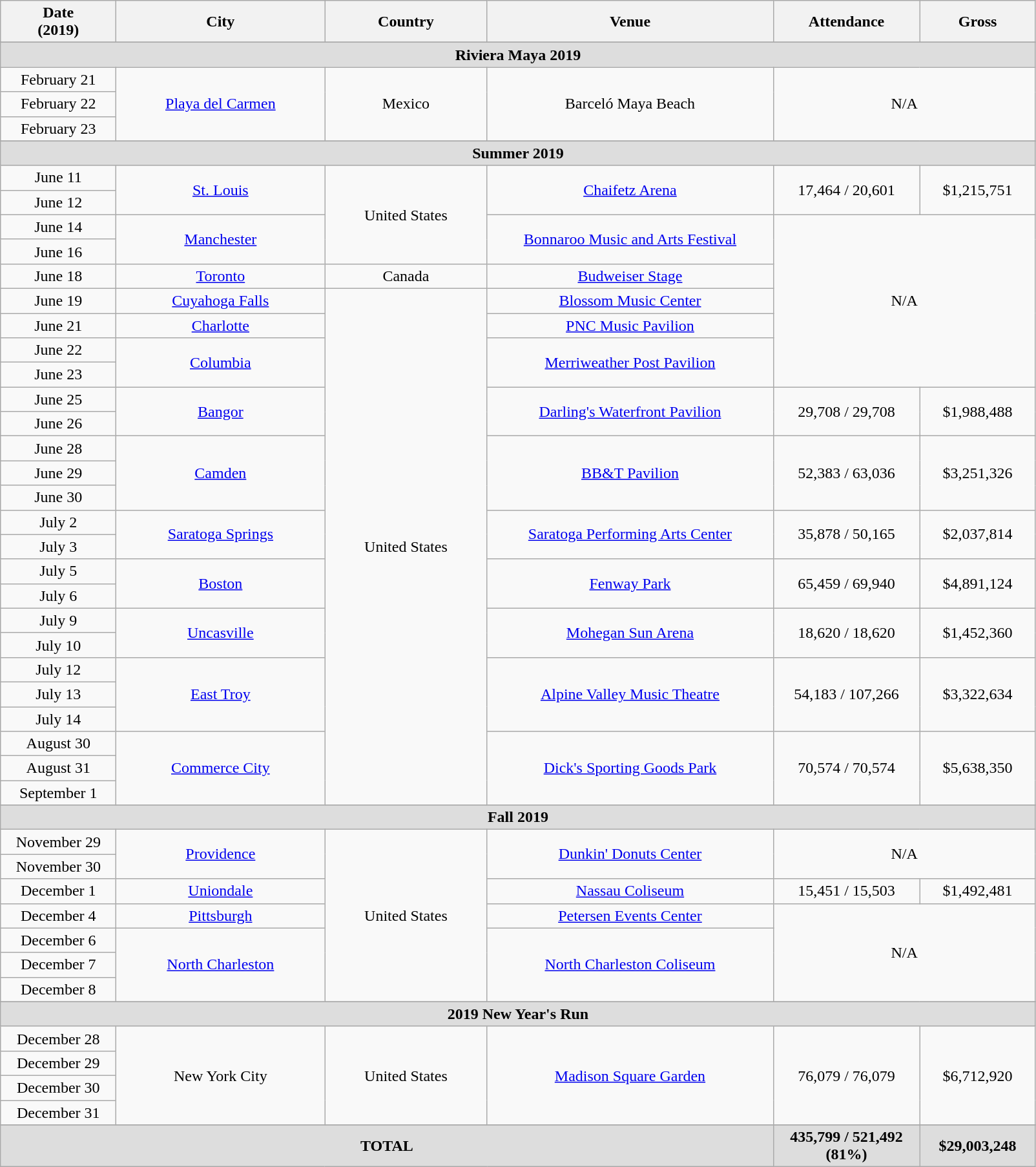<table class="wikitable plainrowheaders" style="text-align:center;">
<tr>
<th scope="col" style="width:7em;">Date<br>(2019)</th>
<th scope="col" style="width:13em;">City</th>
<th scope="col" style="width:10em;">Country</th>
<th scope="col" style="width:18em;">Venue</th>
<th scope="col" style="width:9em;">Attendance</th>
<th scope="col" style="width:7em;">Gross</th>
</tr>
<tr>
</tr>
<tr style="background:#ddd;">
<td colspan="6" style="text-align:center;"><strong>Riviera Maya 2019</strong></td>
</tr>
<tr>
<td>February 21</td>
<td rowspan="3"><a href='#'>Playa del Carmen</a></td>
<td rowspan="3">Mexico</td>
<td rowspan="3">Barceló Maya Beach</td>
<td colspan="2" rowspan="3">N/A</td>
</tr>
<tr>
<td>February 22</td>
</tr>
<tr>
<td>February 23</td>
</tr>
<tr>
</tr>
<tr style="background:#ddd;">
<td colspan="6" style="text-align:center;"><strong>Summer 2019</strong></td>
</tr>
<tr>
<td>June 11</td>
<td rowspan="2"><a href='#'>St. Louis</a></td>
<td rowspan="4">United States</td>
<td rowspan="2"><a href='#'>Chaifetz Arena</a></td>
<td rowspan="2">17,464 / 20,601</td>
<td rowspan="2">$1,215,751</td>
</tr>
<tr>
<td>June 12</td>
</tr>
<tr>
<td>June 14</td>
<td rowspan="2"><a href='#'>Manchester</a></td>
<td rowspan="2"><a href='#'>Bonnaroo Music and Arts Festival</a></td>
<td colspan="2" rowspan="7">N/A</td>
</tr>
<tr>
<td>June 16</td>
</tr>
<tr>
<td>June 18</td>
<td><a href='#'>Toronto</a></td>
<td>Canada</td>
<td><a href='#'>Budweiser Stage</a></td>
</tr>
<tr>
<td>June 19</td>
<td><a href='#'>Cuyahoga Falls</a></td>
<td rowspan="21">United States</td>
<td><a href='#'>Blossom Music Center</a></td>
</tr>
<tr>
<td>June 21</td>
<td><a href='#'>Charlotte</a></td>
<td><a href='#'>PNC Music Pavilion</a></td>
</tr>
<tr>
<td>June 22</td>
<td rowspan="2"><a href='#'>Columbia</a></td>
<td rowspan="2"><a href='#'>Merriweather Post Pavilion</a></td>
</tr>
<tr>
<td>June 23</td>
</tr>
<tr>
<td>June 25</td>
<td rowspan="2"><a href='#'>Bangor</a></td>
<td rowspan="2"><a href='#'>Darling's Waterfront Pavilion</a></td>
<td rowspan="2">29,708 / 29,708</td>
<td rowspan="2">$1,988,488</td>
</tr>
<tr>
<td>June 26</td>
</tr>
<tr>
<td>June 28</td>
<td rowspan="3"><a href='#'>Camden</a></td>
<td rowspan="3"><a href='#'>BB&T Pavilion</a></td>
<td rowspan="3">52,383 / 63,036</td>
<td rowspan="3">$3,251,326</td>
</tr>
<tr>
<td>June 29</td>
</tr>
<tr>
<td>June 30</td>
</tr>
<tr>
<td>July 2</td>
<td rowspan="2"><a href='#'>Saratoga Springs</a></td>
<td rowspan="2"><a href='#'>Saratoga Performing Arts Center</a></td>
<td rowspan="2">35,878 / 50,165</td>
<td rowspan="2">$2,037,814</td>
</tr>
<tr>
<td>July 3</td>
</tr>
<tr>
<td>July 5</td>
<td rowspan="2"><a href='#'>Boston</a></td>
<td rowspan="2"><a href='#'>Fenway Park</a></td>
<td rowspan="2">65,459 / 69,940</td>
<td rowspan="2">$4,891,124</td>
</tr>
<tr>
<td>July 6</td>
</tr>
<tr>
<td>July 9</td>
<td rowspan="2"><a href='#'>Uncasville</a></td>
<td rowspan="2"><a href='#'>Mohegan Sun Arena</a></td>
<td rowspan="2">18,620 / 18,620</td>
<td rowspan="2">$1,452,360</td>
</tr>
<tr>
<td>July 10</td>
</tr>
<tr>
<td>July 12</td>
<td rowspan="3"><a href='#'>East Troy</a></td>
<td rowspan="3"><a href='#'>Alpine Valley Music Theatre</a></td>
<td rowspan="3">54,183 / 107,266</td>
<td rowspan="3">$3,322,634</td>
</tr>
<tr>
<td>July 13</td>
</tr>
<tr>
<td>July 14</td>
</tr>
<tr>
<td>August 30</td>
<td rowspan="3"><a href='#'>Commerce City</a></td>
<td rowspan="3"><a href='#'>Dick's Sporting Goods Park</a></td>
<td rowspan="3">70,574 / 70,574</td>
<td rowspan="3">$5,638,350</td>
</tr>
<tr>
<td>August 31</td>
</tr>
<tr>
<td>September 1</td>
</tr>
<tr>
</tr>
<tr style="background:#ddd;">
<td colspan="6" style="text-align:center;"><strong>Fall 2019</strong></td>
</tr>
<tr>
<td>November 29</td>
<td rowspan="2"><a href='#'>Providence</a></td>
<td rowspan="7">United States</td>
<td rowspan="2"><a href='#'>Dunkin' Donuts Center</a></td>
<td colspan="2" rowspan="2">N/A</td>
</tr>
<tr>
<td>November 30</td>
</tr>
<tr>
<td>December 1</td>
<td><a href='#'>Uniondale</a></td>
<td><a href='#'>Nassau Coliseum</a></td>
<td>15,451 / 15,503</td>
<td>$1,492,481</td>
</tr>
<tr>
<td>December 4</td>
<td><a href='#'>Pittsburgh</a></td>
<td><a href='#'>Petersen Events Center</a></td>
<td colspan="2" rowspan="4">N/A</td>
</tr>
<tr>
<td>December 6</td>
<td rowspan="3"><a href='#'>North Charleston</a></td>
<td rowspan="3"><a href='#'>North Charleston Coliseum</a></td>
</tr>
<tr>
<td>December 7</td>
</tr>
<tr>
<td>December 8</td>
</tr>
<tr>
</tr>
<tr style="background:#ddd;">
<td colspan="6" style="text-align:center;"><strong>2019 New Year's Run</strong></td>
</tr>
<tr>
<td>December 28</td>
<td rowspan="4">New York City</td>
<td rowspan="4">United States</td>
<td rowspan="4"><a href='#'>Madison Square Garden</a></td>
<td rowspan="4">76,079 / 76,079</td>
<td rowspan="4">$6,712,920</td>
</tr>
<tr>
<td>December 29</td>
</tr>
<tr>
<td>December 30</td>
</tr>
<tr>
<td>December 31</td>
</tr>
<tr>
</tr>
<tr style="background:#ddd;">
<td colspan="4"><strong>TOTAL</strong></td>
<td><strong>435,799 / 521,492 (81%)</strong></td>
<td><strong>$29,003,248</strong></td>
</tr>
</table>
